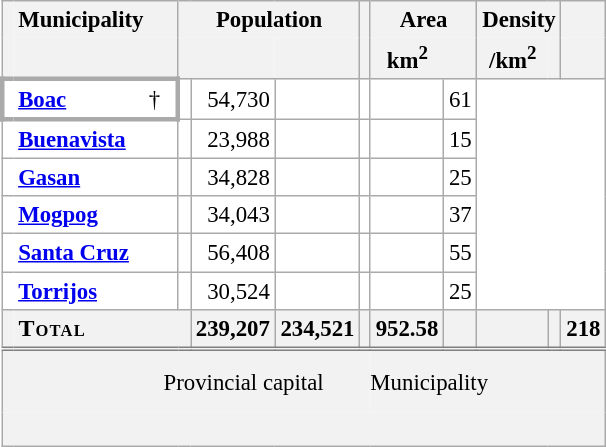<table class="wikitable sortable" style="table-layout:fixed;text-align:right;background-color:white;font-size:95%;border-collapse:collapse;">
<tr style="vertical-align:top;">
<th scope="col" style="border-width:thin 0 0 thin;" class="unsortable" rowspan=2></th>
<th scope="col" style="border-width:thin 0 0 0;text-align:left;padding-right:1.5em;" class="unsortable" colspan=2>Municipality</th>
<th scope="col" style="border-bottom:0;text-align:center;" class="unsortable" colspan=3>Population</th>
<th scope="col" style="border-bottom:0;text-align:center;" class="unsortable"></th>
<th scope="col" style="border-bottom:0;text-align:center;" class="unsortable" colspan=2>Area</th>
<th scope="col" style="border-bottom:0;text-align:center;" class="unsortable" colspan=2>Density</th>
<th scope="col" style="border-bottom:0;text-align:center;" class="unsortable"></th>
</tr>
<tr>
<th style="border-width:0 thin thin 0;" colspan=2></th>
<th style="border-width:0 0 thin thin;text-align:center;" colspan=2></th>
<th style="border-width:0 thin thin 0;text-align:center;"></th>
<th style="border-top:0;"></th>
<th style="border-width:0 0 thin thin;text-align:center;">km<sup>2</sup></th>
<th style="border-width:0 thin thin 0;text-align:center;" class="unsortable"></th>
<th style="border-width:0 0 thin thin;text-align:center;">/km<sup>2</sup></th>
<th style="border-width:0 thin thin 0;text-align:center;" class="unsortable"></th>
<th style="border-top:0;"></th>
</tr>
<tr>
<th scope="row" style="border-width:medium 0 medium medium;background-color:initial;"></th>
<td style="text-align:left;font-weight:bold;border-width:medium 0 medium;"><a href='#'>Boac</a></td>
<td style="border-width:medium medium medium 0;padding-right:0.7em;">†</td>
<td></td>
<td>54,730</td>
<td></td>
<td></td>
<td></td>
<td style="text-align:center;">61</td>
</tr>
<tr>
<th scope="row" style="border-right:0;background-color:initial;"></th>
<td style="text-align:left;font-weight:bold;border-left:0;" colspan=2><a href='#'>Buenavista</a></td>
<td></td>
<td>23,988</td>
<td></td>
<td></td>
<td></td>
<td style="text-align:center;">15</td>
</tr>
<tr>
<th scope="row" style="border-right:0;background-color:initial;"></th>
<td style="text-align:left;font-weight:bold;border-left:0;" colspan=2><a href='#'>Gasan</a></td>
<td></td>
<td>34,828</td>
<td></td>
<td></td>
<td></td>
<td style="text-align:center;">25</td>
</tr>
<tr>
<th scope="row" style="border-right:0;background-color:initial;"></th>
<td style="text-align:left;font-weight:bold;border-left:0;" colspan=2><a href='#'>Mogpog</a></td>
<td></td>
<td>34,043</td>
<td></td>
<td></td>
<td></td>
<td style="text-align:center;">37</td>
</tr>
<tr>
<th scope="row" style="border-right:0;background-color:initial;"></th>
<td style="text-align:left;font-weight:bold;border-left:0;" colspan=2><a href='#'>Santa Cruz</a></td>
<td></td>
<td>56,408</td>
<td></td>
<td></td>
<td></td>
<td style="text-align:center;">55</td>
</tr>
<tr>
<th scope="row" style="border-right:0;background-color:initial;"></th>
<td style="text-align:left;font-weight:bold;border-left:0;" colspan=2><a href='#'>Torrijos</a></td>
<td></td>
<td>30,524</td>
<td></td>
<td></td>
<td></td>
<td style="text-align:center;">25</td>
</tr>
<tr class="sortbottom">
<th scope="row" style="border-right:0;"></th>
<th colspan=3 style="border-left:0;text-align:left;font-size:medium;font-variant:small-caps;letter-spacing:0.05em;">Total</th>
<th style="text-align:right;">239,207</th>
<th style="text-align:right;">234,521</th>
<th style="text-align:right;"></th>
<th style="text-align:right;">952.58</th>
<th style="text-align:right;"></th>
<th style="text-align:right;"></th>
<th style="text-align:right;"></th>
<th>218</th>
</tr>
<tr class="sortbottom" style="background-color:#F2F2F2;line-height:1.3em;border-top:double grey;">
<td colspan=2 style="border-width:thin 0 0 thin;"></td>
<td colspan=5 style="border-width:thin 0 0 0;text-align:center;padding:0.7em 0;">Provincial capital</td>
<td colspan=6 style="border-width:thin 0 0 0;text-align:left;padding:0.7em 0;">Municipality</td>
</tr>
<tr class="sortbottom" style="background-color:#F2F2F2;line-height:1.3em;font-size:110%;">
<td colspan=13 style="border-top:0;text-align:left;padding:0 12em;"><br></td>
</tr>
</table>
